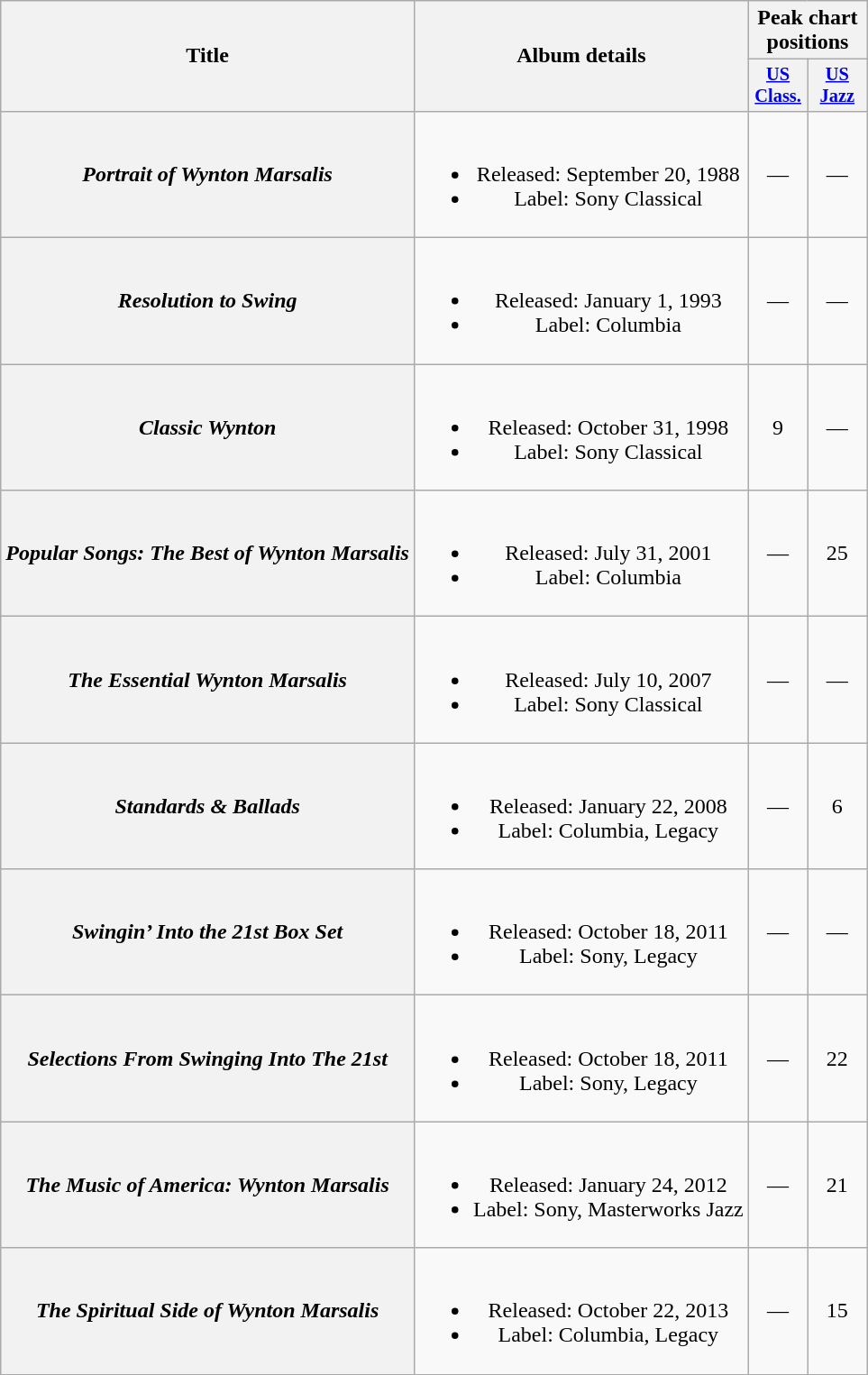<table class="wikitable plainrowheaders" style="text-align:center;">
<tr>
<th rowspan="2" scope="col">Title</th>
<th rowspan="2" scope="col">Album details</th>
<th colspan="2">Peak chart positions</th>
</tr>
<tr>
<th scope="col" style="width:2.75em;font-size:85%;"><a href='#'>US<br>Class.</a><br></th>
<th scope="col" style="width:2.75em;font-size:85%;"><a href='#'>US<br>Jazz</a><br></th>
</tr>
<tr>
<th scope="row"><em>Portrait of Wynton Marsalis</em></th>
<td><br><ul><li>Released: September 20, 1988</li><li>Label: Sony Classical</li></ul></td>
<td>—</td>
<td>—</td>
</tr>
<tr>
<th scope="row"><em>Resolution to Swing</em></th>
<td><br><ul><li>Released: January 1, 1993</li><li>Label: Columbia</li></ul></td>
<td>—</td>
<td>—</td>
</tr>
<tr>
<th scope="row"><em>Classic Wynton</em></th>
<td><br><ul><li>Released: October 31, 1998</li><li>Label: Sony Classical</li></ul></td>
<td>9</td>
<td>—</td>
</tr>
<tr>
<th scope="row"><em>Popular Songs: The Best of Wynton Marsalis</em></th>
<td><br><ul><li>Released: July 31, 2001</li><li>Label: Columbia</li></ul></td>
<td>—</td>
<td>25</td>
</tr>
<tr>
<th scope="row"><em>The Essential Wynton Marsalis</em></th>
<td><br><ul><li>Released: July 10, 2007</li><li>Label: Sony Classical</li></ul></td>
<td>—</td>
<td>—</td>
</tr>
<tr>
<th scope="row"><em>Standards & Ballads</em></th>
<td><br><ul><li>Released: January 22, 2008</li><li>Label: Columbia, Legacy</li></ul></td>
<td>—</td>
<td>6</td>
</tr>
<tr>
<th scope="row"><em>Swingin’ Into the 21st Box Set</em></th>
<td><br><ul><li>Released: October 18, 2011</li><li>Label: Sony, Legacy</li></ul></td>
<td>—</td>
<td>—</td>
</tr>
<tr>
<th scope="row"><em>Selections From Swinging Into The 21st</em></th>
<td><br><ul><li>Released: October 18, 2011</li><li>Label: Sony, Legacy</li></ul></td>
<td>—</td>
<td>22</td>
</tr>
<tr>
<th scope="row"><em>The Music of America: Wynton Marsalis</em></th>
<td><br><ul><li>Released: January 24, 2012</li><li>Label: Sony, Masterworks Jazz</li></ul></td>
<td>—</td>
<td>21</td>
</tr>
<tr>
<th scope="row"><em>The Spiritual Side of Wynton Marsalis</em></th>
<td><br><ul><li>Released: October 22, 2013</li><li>Label: Columbia, Legacy</li></ul></td>
<td>—</td>
<td>15</td>
</tr>
<tr>
</tr>
</table>
